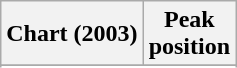<table class="wikitable sortable">
<tr>
<th>Chart (2003)</th>
<th>Peak<br>position</th>
</tr>
<tr>
</tr>
<tr>
</tr>
</table>
